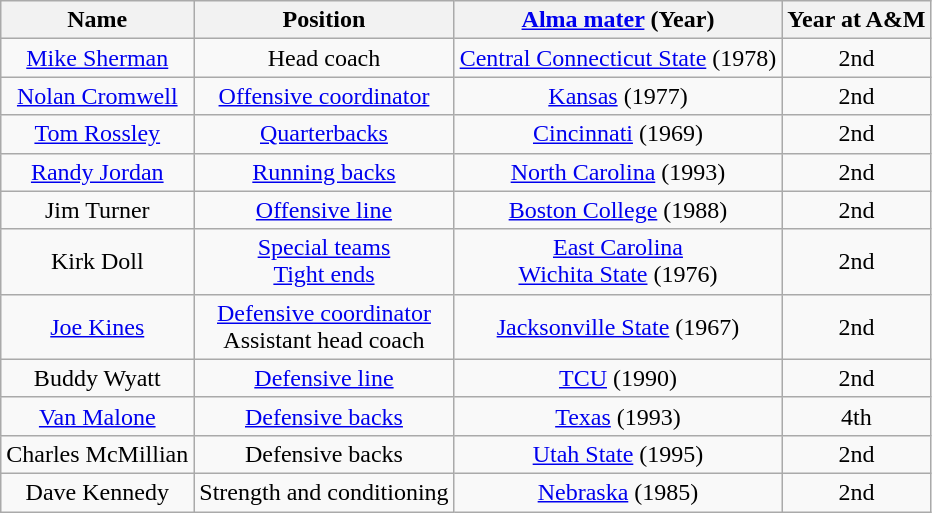<table class="wikitable">
<tr>
<th>Name</th>
<th>Position</th>
<th><a href='#'>Alma mater</a> (Year)</th>
<th>Year at A&M</th>
</tr>
<tr align="center">
<td><a href='#'>Mike Sherman</a></td>
<td>Head coach</td>
<td><a href='#'>Central Connecticut State</a> (1978)</td>
<td>2nd</td>
</tr>
<tr align="center">
<td><a href='#'>Nolan Cromwell</a></td>
<td><a href='#'>Offensive coordinator</a></td>
<td><a href='#'>Kansas</a> (1977)</td>
<td>2nd</td>
</tr>
<tr align="center">
<td><a href='#'>Tom Rossley</a></td>
<td><a href='#'>Quarterbacks</a></td>
<td><a href='#'>Cincinnati</a> (1969)</td>
<td>2nd</td>
</tr>
<tr align="center">
<td><a href='#'>Randy Jordan</a></td>
<td><a href='#'>Running backs</a></td>
<td><a href='#'>North Carolina</a> (1993)</td>
<td>2nd</td>
</tr>
<tr align="center">
<td>Jim Turner</td>
<td><a href='#'>Offensive line</a></td>
<td><a href='#'>Boston College</a> (1988)</td>
<td>2nd</td>
</tr>
<tr align="center">
<td>Kirk Doll</td>
<td><a href='#'>Special teams</a><br><a href='#'>Tight ends</a></td>
<td><a href='#'>East Carolina</a><br><a href='#'>Wichita State</a> (1976)</td>
<td>2nd</td>
</tr>
<tr align="center">
<td><a href='#'>Joe Kines</a></td>
<td><a href='#'>Defensive coordinator</a><br>Assistant head coach</td>
<td><a href='#'>Jacksonville State</a> (1967)</td>
<td>2nd</td>
</tr>
<tr align="center">
<td>Buddy Wyatt</td>
<td><a href='#'>Defensive line</a></td>
<td><a href='#'>TCU</a> (1990)</td>
<td>2nd</td>
</tr>
<tr align="center">
<td><a href='#'>Van Malone</a></td>
<td><a href='#'>Defensive backs</a></td>
<td><a href='#'>Texas</a> (1993)</td>
<td>4th</td>
</tr>
<tr align="center">
<td>Charles McMillian</td>
<td>Defensive backs</td>
<td><a href='#'>Utah State</a> (1995)</td>
<td>2nd</td>
</tr>
<tr align="center">
<td>Dave Kennedy</td>
<td>Strength and conditioning</td>
<td><a href='#'>Nebraska</a> (1985)</td>
<td>2nd</td>
</tr>
</table>
